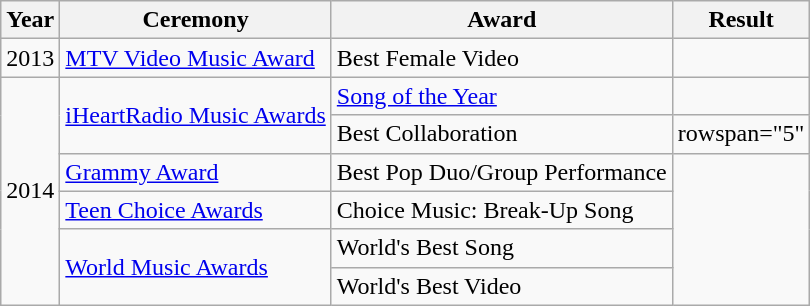<table class="wikitable">
<tr>
<th>Year</th>
<th>Ceremony</th>
<th>Award</th>
<th>Result</th>
</tr>
<tr>
<td rowspan="1">2013</td>
<td><a href='#'>MTV Video Music Award</a></td>
<td>Best Female Video</td>
<td></td>
</tr>
<tr>
<td rowspan="6">2014</td>
<td rowspan="2"><a href='#'>iHeartRadio Music Awards</a></td>
<td><a href='#'>Song of the Year</a></td>
<td></td>
</tr>
<tr>
<td>Best Collaboration</td>
<td>rowspan="5" </td>
</tr>
<tr>
<td><a href='#'>Grammy Award</a></td>
<td>Best Pop Duo/Group Performance</td>
</tr>
<tr>
<td><a href='#'>Teen Choice Awards</a></td>
<td>Choice Music: Break-Up Song</td>
</tr>
<tr>
<td rowspan="2"><a href='#'>World Music Awards</a></td>
<td>World's Best Song</td>
</tr>
<tr>
<td>World's Best Video</td>
</tr>
</table>
